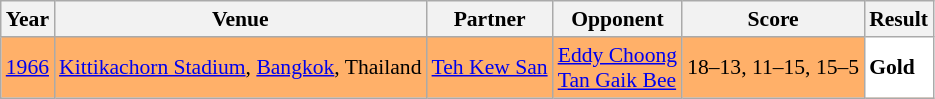<table class="sortable wikitable" style="font-size: 90%;">
<tr>
<th>Year</th>
<th>Venue</th>
<th>Partner</th>
<th>Opponent</th>
<th>Score</th>
<th>Result</th>
</tr>
<tr style="background:#FFB069">
<td align="center"><a href='#'>1966</a></td>
<td align="left"><a href='#'>Kittikachorn Stadium</a>, <a href='#'>Bangkok</a>, Thailand</td>
<td align="left"> <a href='#'>Teh Kew San</a></td>
<td align="left"> <a href='#'>Eddy Choong</a><br> <a href='#'>Tan Gaik Bee</a></td>
<td align="left">18–13, 11–15, 15–5</td>
<td style="text-align:left; background:white"> <strong>Gold</strong></td>
</tr>
</table>
